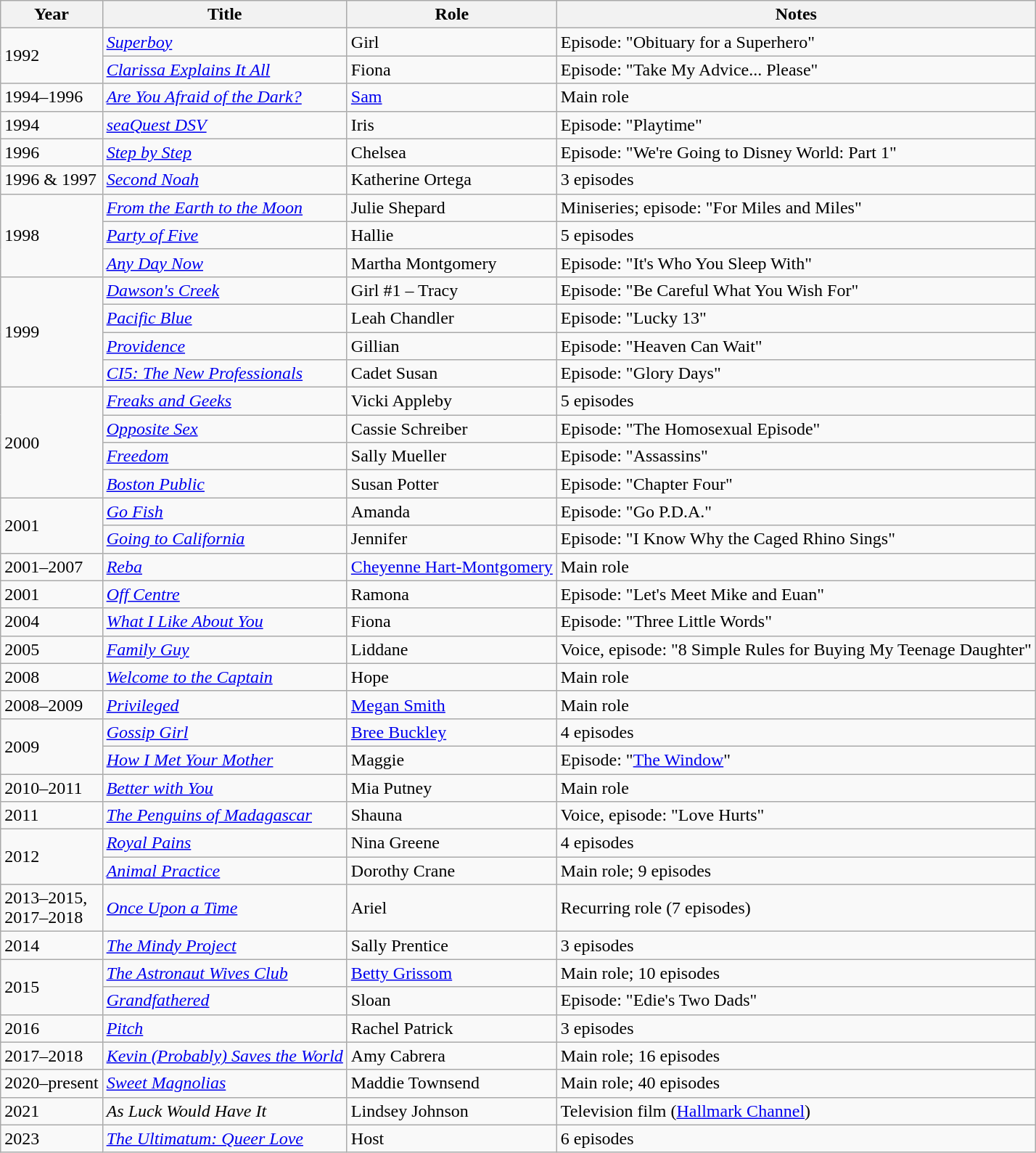<table class="wikitable sortable">
<tr>
<th>Year</th>
<th>Title</th>
<th>Role</th>
<th class="unsortable">Notes</th>
</tr>
<tr>
<td rowspan=2>1992</td>
<td><em><a href='#'>Superboy</a></em></td>
<td>Girl</td>
<td>Episode: "Obituary for a Superhero"</td>
</tr>
<tr>
<td><em><a href='#'>Clarissa Explains It All</a></em></td>
<td>Fiona</td>
<td>Episode: "Take My Advice... Please"</td>
</tr>
<tr>
<td>1994–1996</td>
<td><em><a href='#'>Are You Afraid of the Dark?</a></em></td>
<td><a href='#'>Sam</a></td>
<td>Main role</td>
</tr>
<tr>
<td>1994</td>
<td><em><a href='#'>seaQuest DSV</a></em></td>
<td>Iris</td>
<td>Episode: "Playtime"</td>
</tr>
<tr>
<td>1996</td>
<td><em><a href='#'>Step by Step</a></em></td>
<td>Chelsea</td>
<td>Episode: "We're Going to Disney World: Part 1"</td>
</tr>
<tr>
<td>1996 & 1997</td>
<td><em><a href='#'>Second Noah</a></em></td>
<td>Katherine Ortega</td>
<td>3 episodes</td>
</tr>
<tr>
<td rowspan=3>1998</td>
<td><em><a href='#'>From the Earth to the Moon</a></em></td>
<td>Julie Shepard</td>
<td>Miniseries; episode: "For Miles and Miles"</td>
</tr>
<tr>
<td><em><a href='#'>Party of Five</a></em></td>
<td>Hallie</td>
<td>5 episodes</td>
</tr>
<tr>
<td><em><a href='#'>Any Day Now</a></em></td>
<td>Martha Montgomery</td>
<td>Episode: "It's Who You Sleep With"</td>
</tr>
<tr>
<td rowspan=4>1999</td>
<td><em><a href='#'>Dawson's Creek</a></em></td>
<td>Girl #1 – Tracy</td>
<td>Episode: "Be Careful What You Wish For"</td>
</tr>
<tr>
<td><em><a href='#'>Pacific Blue</a></em></td>
<td>Leah Chandler</td>
<td>Episode: "Lucky 13"</td>
</tr>
<tr>
<td><em><a href='#'>Providence</a></em></td>
<td>Gillian</td>
<td>Episode: "Heaven Can Wait"</td>
</tr>
<tr>
<td><em><a href='#'>CI5: The New Professionals</a></em></td>
<td>Cadet Susan</td>
<td>Episode: "Glory Days"</td>
</tr>
<tr>
<td rowspan=4>2000</td>
<td><em><a href='#'>Freaks and Geeks</a></em></td>
<td>Vicki Appleby</td>
<td>5 episodes</td>
</tr>
<tr>
<td><em><a href='#'>Opposite Sex</a></em></td>
<td>Cassie Schreiber</td>
<td>Episode: "The Homosexual Episode"</td>
</tr>
<tr>
<td><em><a href='#'>Freedom</a></em></td>
<td>Sally Mueller</td>
<td>Episode: "Assassins"</td>
</tr>
<tr>
<td><em><a href='#'>Boston Public</a></em></td>
<td>Susan Potter</td>
<td>Episode: "Chapter Four"</td>
</tr>
<tr>
<td rowspan=2>2001</td>
<td><em><a href='#'>Go Fish</a></em></td>
<td>Amanda</td>
<td>Episode: "Go P.D.A."</td>
</tr>
<tr>
<td><em><a href='#'>Going to California</a></em></td>
<td>Jennifer</td>
<td>Episode: "I Know Why the Caged Rhino Sings"</td>
</tr>
<tr>
<td>2001–2007</td>
<td><em><a href='#'>Reba</a></em></td>
<td><a href='#'>Cheyenne Hart-Montgomery</a></td>
<td>Main role</td>
</tr>
<tr>
<td>2001</td>
<td><em><a href='#'>Off Centre</a></em></td>
<td>Ramona</td>
<td>Episode: "Let's Meet Mike and Euan"</td>
</tr>
<tr>
<td>2004</td>
<td><em><a href='#'>What I Like About You</a></em></td>
<td>Fiona</td>
<td>Episode: "Three Little Words"</td>
</tr>
<tr>
<td>2005</td>
<td><em><a href='#'>Family Guy</a></em></td>
<td>Liddane</td>
<td>Voice, episode: "8 Simple Rules for Buying My Teenage Daughter"</td>
</tr>
<tr>
<td>2008</td>
<td><em><a href='#'>Welcome to the Captain</a></em></td>
<td>Hope</td>
<td>Main role</td>
</tr>
<tr>
<td>2008–2009</td>
<td><em><a href='#'>Privileged</a></em></td>
<td><a href='#'>Megan Smith</a></td>
<td>Main role</td>
</tr>
<tr>
<td rowspan=2>2009</td>
<td><em><a href='#'>Gossip Girl</a></em></td>
<td><a href='#'>Bree Buckley</a></td>
<td>4 episodes</td>
</tr>
<tr>
<td><em><a href='#'>How I Met Your Mother</a></em></td>
<td>Maggie</td>
<td>Episode: "<a href='#'>The Window</a>"</td>
</tr>
<tr>
<td>2010–2011</td>
<td><em><a href='#'>Better with You</a></em></td>
<td>Mia Putney</td>
<td>Main role</td>
</tr>
<tr>
<td>2011</td>
<td><em><a href='#'>The Penguins of Madagascar</a></em></td>
<td>Shauna</td>
<td>Voice, episode: "Love Hurts"</td>
</tr>
<tr>
<td rowspan=2>2012</td>
<td><em><a href='#'>Royal Pains</a></em></td>
<td>Nina Greene</td>
<td>4 episodes</td>
</tr>
<tr>
<td><em><a href='#'>Animal Practice</a></em></td>
<td>Dorothy Crane</td>
<td>Main role; 9 episodes</td>
</tr>
<tr>
<td>2013–2015,<br>2017–2018</td>
<td><em><a href='#'>Once Upon a Time</a></em></td>
<td>Ariel</td>
<td>Recurring role (7 episodes)</td>
</tr>
<tr>
<td>2014</td>
<td><em><a href='#'>The Mindy Project</a></em></td>
<td>Sally Prentice</td>
<td>3 episodes</td>
</tr>
<tr>
<td rowspan=2>2015</td>
<td><em><a href='#'>The Astronaut Wives Club</a></em></td>
<td><a href='#'>Betty Grissom</a></td>
<td>Main role; 10 episodes</td>
</tr>
<tr>
<td><em><a href='#'>Grandfathered</a></em></td>
<td>Sloan</td>
<td>Episode: "Edie's Two Dads"</td>
</tr>
<tr>
<td>2016</td>
<td><em><a href='#'>Pitch</a></em></td>
<td>Rachel Patrick</td>
<td>3 episodes</td>
</tr>
<tr>
<td>2017–2018</td>
<td><em><a href='#'>Kevin (Probably) Saves the World</a></em></td>
<td>Amy Cabrera</td>
<td>Main role; 16 episodes</td>
</tr>
<tr>
<td>2020–present</td>
<td><em><a href='#'>Sweet Magnolias</a></em></td>
<td>Maddie Townsend</td>
<td>Main role; 40 episodes</td>
</tr>
<tr>
<td>2021</td>
<td><em>As Luck Would Have It</em></td>
<td>Lindsey Johnson</td>
<td>Television film (<a href='#'>Hallmark Channel</a>)</td>
</tr>
<tr>
<td>2023</td>
<td><em><a href='#'>The Ultimatum: Queer Love</a></em></td>
<td>Host</td>
<td>6 episodes</td>
</tr>
</table>
